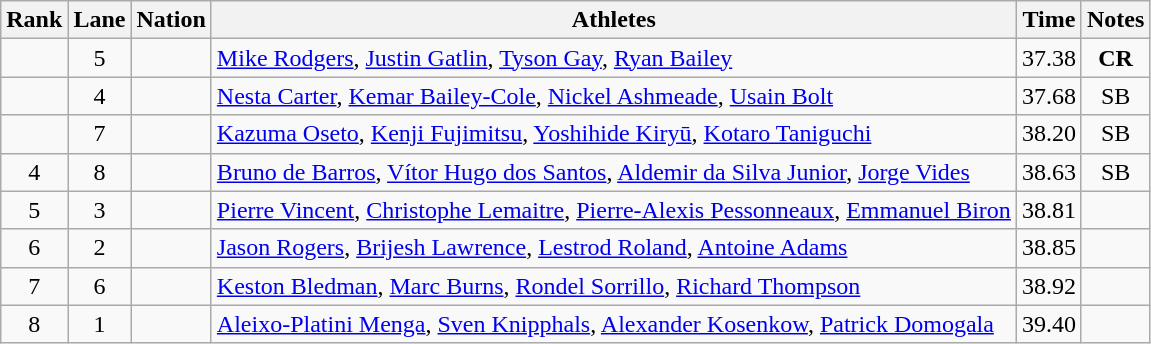<table class="wikitable sortable" style="text-align:center">
<tr>
<th>Rank</th>
<th>Lane</th>
<th>Nation</th>
<th>Athletes</th>
<th>Time</th>
<th>Notes</th>
</tr>
<tr>
<td></td>
<td>5</td>
<td align=left></td>
<td align=left><a href='#'>Mike Rodgers</a>, <a href='#'>Justin Gatlin</a>, <a href='#'>Tyson Gay</a>, <a href='#'>Ryan Bailey</a></td>
<td>37.38</td>
<td><strong>CR</strong></td>
</tr>
<tr>
<td></td>
<td>4</td>
<td align=left></td>
<td align=left><a href='#'>Nesta Carter</a>, <a href='#'>Kemar Bailey-Cole</a>, <a href='#'>Nickel Ashmeade</a>, <a href='#'>Usain Bolt</a></td>
<td>37.68</td>
<td>SB</td>
</tr>
<tr>
<td></td>
<td>7</td>
<td align=left></td>
<td align=left><a href='#'>Kazuma Oseto</a>, <a href='#'>Kenji Fujimitsu</a>, <a href='#'>Yoshihide Kiryū</a>, <a href='#'>Kotaro Taniguchi</a></td>
<td>38.20</td>
<td>SB</td>
</tr>
<tr>
<td>4</td>
<td>8</td>
<td align=left></td>
<td align=left><a href='#'>Bruno de Barros</a>, <a href='#'>Vítor Hugo dos Santos</a>, <a href='#'>Aldemir da Silva Junior</a>, <a href='#'>Jorge Vides</a></td>
<td>38.63</td>
<td>SB</td>
</tr>
<tr>
<td>5</td>
<td>3</td>
<td align=left></td>
<td align=left><a href='#'>Pierre Vincent</a>, <a href='#'>Christophe Lemaitre</a>, <a href='#'>Pierre-Alexis Pessonneaux</a>, <a href='#'>Emmanuel Biron</a></td>
<td>38.81</td>
<td></td>
</tr>
<tr>
<td>6</td>
<td>2</td>
<td align=left></td>
<td align=left><a href='#'>Jason Rogers</a>, <a href='#'>Brijesh Lawrence</a>, <a href='#'>Lestrod Roland</a>, <a href='#'>Antoine Adams</a></td>
<td>38.85</td>
<td></td>
</tr>
<tr>
<td>7</td>
<td>6</td>
<td align=left></td>
<td align=left><a href='#'>Keston Bledman</a>, <a href='#'>Marc Burns</a>, <a href='#'>Rondel Sorrillo</a>, <a href='#'>Richard Thompson</a></td>
<td>38.92</td>
<td></td>
</tr>
<tr>
<td>8</td>
<td>1</td>
<td align=left></td>
<td align=left><a href='#'>Aleixo-Platini Menga</a>, <a href='#'>Sven Knipphals</a>, <a href='#'>Alexander Kosenkow</a>, <a href='#'>Patrick Domogala</a></td>
<td>39.40</td>
<td></td>
</tr>
</table>
